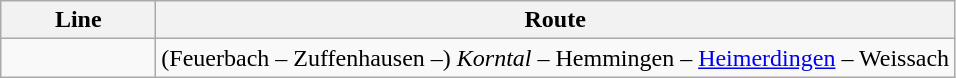<table class="wikitable">
<tr>
<th style="width:6em">Line</th>
<th>Route</th>
</tr>
<tr>
<td align="center"></td>
<td>(Feuerbach – Zuffenhausen –) <em>Korntal</em> – Hemmingen – <a href='#'>Heimerdingen</a> – Weissach</td>
</tr>
</table>
